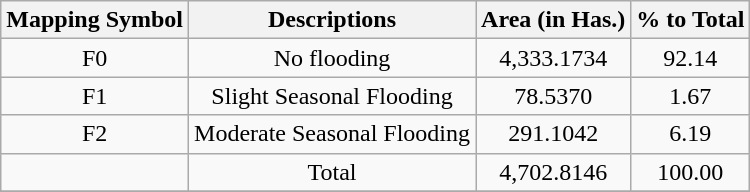<table class="wikitable" style="text-align:center">
<tr>
<th>Mapping Symbol</th>
<th>Descriptions</th>
<th>Area (in Has.)</th>
<th>% to Total</th>
</tr>
<tr>
<td>F0</td>
<td>No flooding</td>
<td>4,333.1734</td>
<td>92.14</td>
</tr>
<tr>
<td>F1</td>
<td>Slight Seasonal Flooding</td>
<td>78.5370</td>
<td>1.67</td>
</tr>
<tr>
<td>F2</td>
<td>Moderate Seasonal Flooding</td>
<td>291.1042</td>
<td>6.19</td>
</tr>
<tr>
<td></td>
<td>Total</td>
<td>4,702.8146</td>
<td>100.00</td>
</tr>
<tr>
</tr>
</table>
